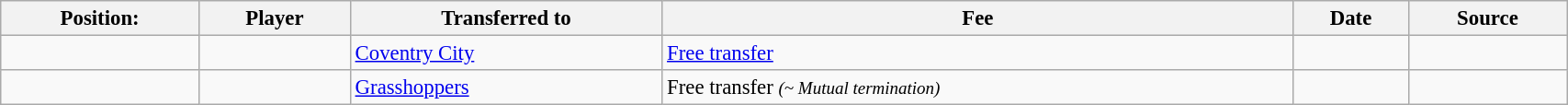<table class="wikitable sortable" style="width:90%; text-align:center; font-size:95%; text-align:left;">
<tr>
<th>Position:</th>
<th>Player</th>
<th>Transferred to</th>
<th>Fee</th>
<th>Date</th>
<th>Source</th>
</tr>
<tr>
<td></td>
<td></td>
<td> <a href='#'>Coventry City</a></td>
<td><a href='#'>Free transfer</a></td>
<td></td>
<td></td>
</tr>
<tr>
<td></td>
<td></td>
<td> <a href='#'>Grasshoppers</a></td>
<td>Free transfer <small><em>(~ Mutual termination)</em></small></td>
<td></td>
<td></td>
</tr>
</table>
